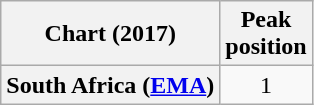<table class="wikitable sortable plainrowheaders" style="text-align:center;">
<tr>
<th scope="col">Chart (2017)</th>
<th scope="col">Peak<br>position</th>
</tr>
<tr>
<th scope="row">South Africa (<a href='#'>EMA</a>)</th>
<td>1</td>
</tr>
</table>
